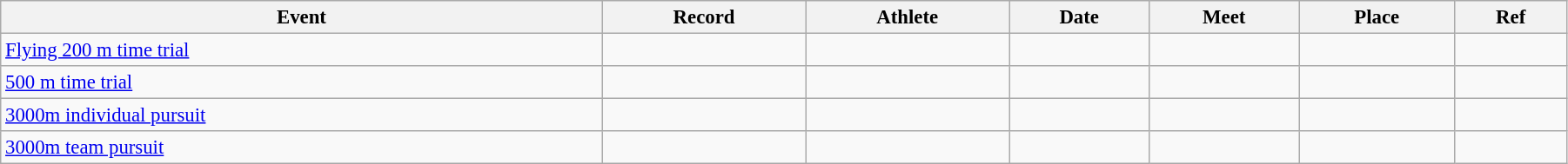<table class="wikitable" style="font-size:95%; width: 95%;">
<tr>
<th>Event</th>
<th>Record</th>
<th>Athlete</th>
<th>Date</th>
<th>Meet</th>
<th>Place</th>
<th>Ref</th>
</tr>
<tr>
<td><a href='#'>Flying 200 m time trial</a></td>
<td></td>
<td></td>
<td></td>
<td></td>
<td></td>
<td></td>
</tr>
<tr>
<td><a href='#'>500 m time trial</a></td>
<td></td>
<td></td>
<td></td>
<td></td>
<td></td>
<td></td>
</tr>
<tr>
<td><a href='#'>3000m individual pursuit</a></td>
<td></td>
<td></td>
<td></td>
<td></td>
<td></td>
<td></td>
</tr>
<tr>
<td><a href='#'>3000m team pursuit</a></td>
<td></td>
<td></td>
<td></td>
<td></td>
<td></td>
<td></td>
</tr>
</table>
